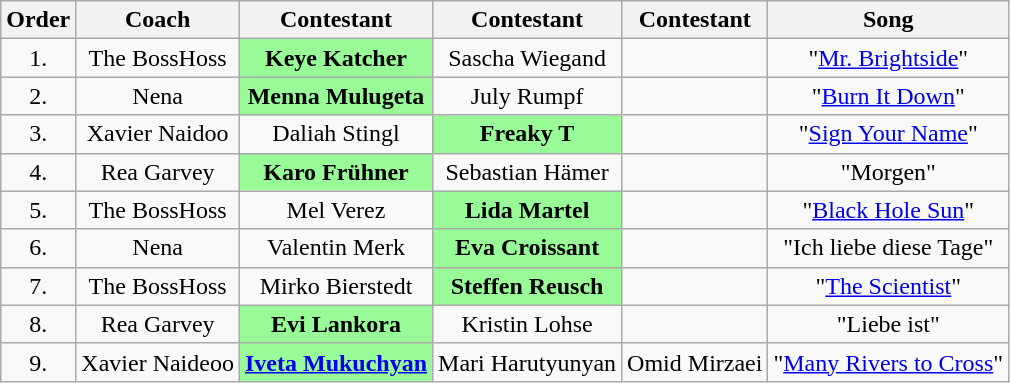<table class="wikitable sortable" style="text-align: center; width: auto;">
<tr class="hintergrundfarbe5">
<th>Order</th>
<th>Coach</th>
<th>Contestant</th>
<th>Contestant</th>
<th>Contestant</th>
<th>Song</th>
</tr>
<tr>
<td>1.</td>
<td>The BossHoss</td>
<th style="background:palegreen">Keye Katcher</th>
<td>Sascha Wiegand</td>
<td></td>
<td>"<a href='#'>Mr. Brightside</a>"</td>
</tr>
<tr>
<td>2.</td>
<td>Nena</td>
<th style="background:palegreen">Menna Mulugeta</th>
<td>July Rumpf</td>
<td></td>
<td>"<a href='#'>Burn It Down</a>"</td>
</tr>
<tr>
<td>3.</td>
<td>Xavier Naidoo</td>
<td>Daliah Stingl</td>
<th style="background:palegreen">Freaky T</th>
<td></td>
<td>"<a href='#'>Sign Your Name</a>"</td>
</tr>
<tr>
<td>4.</td>
<td>Rea Garvey</td>
<th style="background:palegreen">Karo Frühner</th>
<td>Sebastian Hämer</td>
<td></td>
<td>"Morgen"</td>
</tr>
<tr>
<td>5.</td>
<td>The BossHoss</td>
<td>Mel Verez</td>
<th style="background:palegreen">Lida Martel</th>
<td></td>
<td>"<a href='#'>Black Hole Sun</a>"</td>
</tr>
<tr>
<td>6.</td>
<td>Nena</td>
<td>Valentin Merk</td>
<th style="background:palegreen">Eva Croissant</th>
<td></td>
<td>"Ich liebe diese Tage"</td>
</tr>
<tr>
<td>7.</td>
<td>The BossHoss</td>
<td>Mirko Bierstedt</td>
<th style="background:palegreen">Steffen Reusch</th>
<td></td>
<td>"<a href='#'>The Scientist</a>"</td>
</tr>
<tr>
<td>8.</td>
<td>Rea Garvey</td>
<th style="background:palegreen">Evi Lankora</th>
<td>Kristin Lohse</td>
<td></td>
<td>"Liebe ist"</td>
</tr>
<tr>
<td>9.</td>
<td>Xavier Naideoo</td>
<th style="background:palegreen"><a href='#'>Iveta Mukuchyan</a></th>
<td>Mari Harutyunyan</td>
<td>Omid Mirzaei</td>
<td>"<a href='#'>Many Rivers to Cross</a>"</td>
</tr>
</table>
